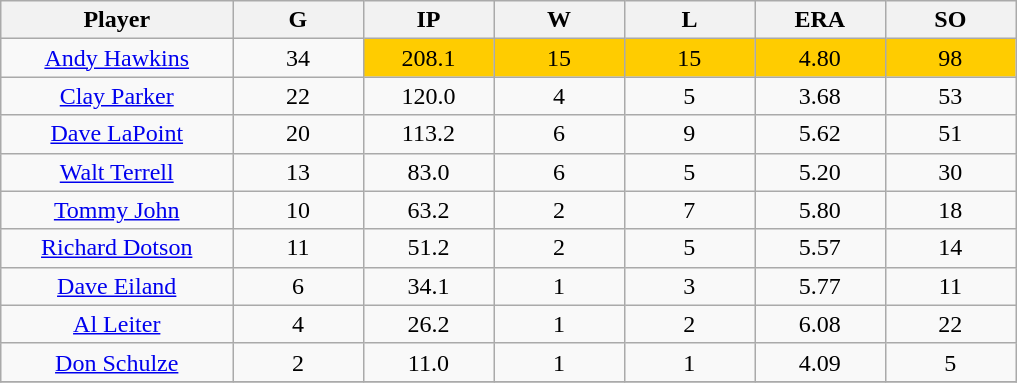<table class="wikitable sortable">
<tr>
<th bgcolor="#DDDDFF" width="16%">Player</th>
<th bgcolor="#DDDDFF" width="9%">G</th>
<th bgcolor="#DDDDFF" width="9%">IP</th>
<th bgcolor="#DDDDFF" width="9%">W</th>
<th bgcolor="#DDDDFF" width="9%">L</th>
<th bgcolor="#DDDDFF" width="9%">ERA</th>
<th bgcolor="#DDDDFF" width="9%">SO</th>
</tr>
<tr align="center">
<td><a href='#'>Andy Hawkins</a></td>
<td>34</td>
<td bgcolor="FFCC00">208.1</td>
<td bgcolor="FFCC00">15</td>
<td bgcolor="FFCC00">15</td>
<td bgcolor="FFCC00">4.80</td>
<td bgcolor="FFCC00">98</td>
</tr>
<tr align="center">
<td><a href='#'>Clay Parker</a></td>
<td>22</td>
<td>120.0</td>
<td>4</td>
<td>5</td>
<td>3.68</td>
<td>53</td>
</tr>
<tr align=center>
<td><a href='#'>Dave LaPoint</a></td>
<td>20</td>
<td>113.2</td>
<td>6</td>
<td>9</td>
<td>5.62</td>
<td>51</td>
</tr>
<tr align=center>
<td><a href='#'>Walt Terrell</a></td>
<td>13</td>
<td>83.0</td>
<td>6</td>
<td>5</td>
<td>5.20</td>
<td>30</td>
</tr>
<tr align=center>
<td><a href='#'>Tommy John</a></td>
<td>10</td>
<td>63.2</td>
<td>2</td>
<td>7</td>
<td>5.80</td>
<td>18</td>
</tr>
<tr align=center>
<td><a href='#'>Richard Dotson</a></td>
<td>11</td>
<td>51.2</td>
<td>2</td>
<td>5</td>
<td>5.57</td>
<td>14</td>
</tr>
<tr align=center>
<td><a href='#'>Dave Eiland</a></td>
<td>6</td>
<td>34.1</td>
<td>1</td>
<td>3</td>
<td>5.77</td>
<td>11</td>
</tr>
<tr align=center>
<td><a href='#'>Al Leiter</a></td>
<td>4</td>
<td>26.2</td>
<td>1</td>
<td>2</td>
<td>6.08</td>
<td>22</td>
</tr>
<tr align=center>
<td><a href='#'>Don Schulze</a></td>
<td>2</td>
<td>11.0</td>
<td>1</td>
<td>1</td>
<td>4.09</td>
<td>5</td>
</tr>
<tr align="center">
</tr>
</table>
